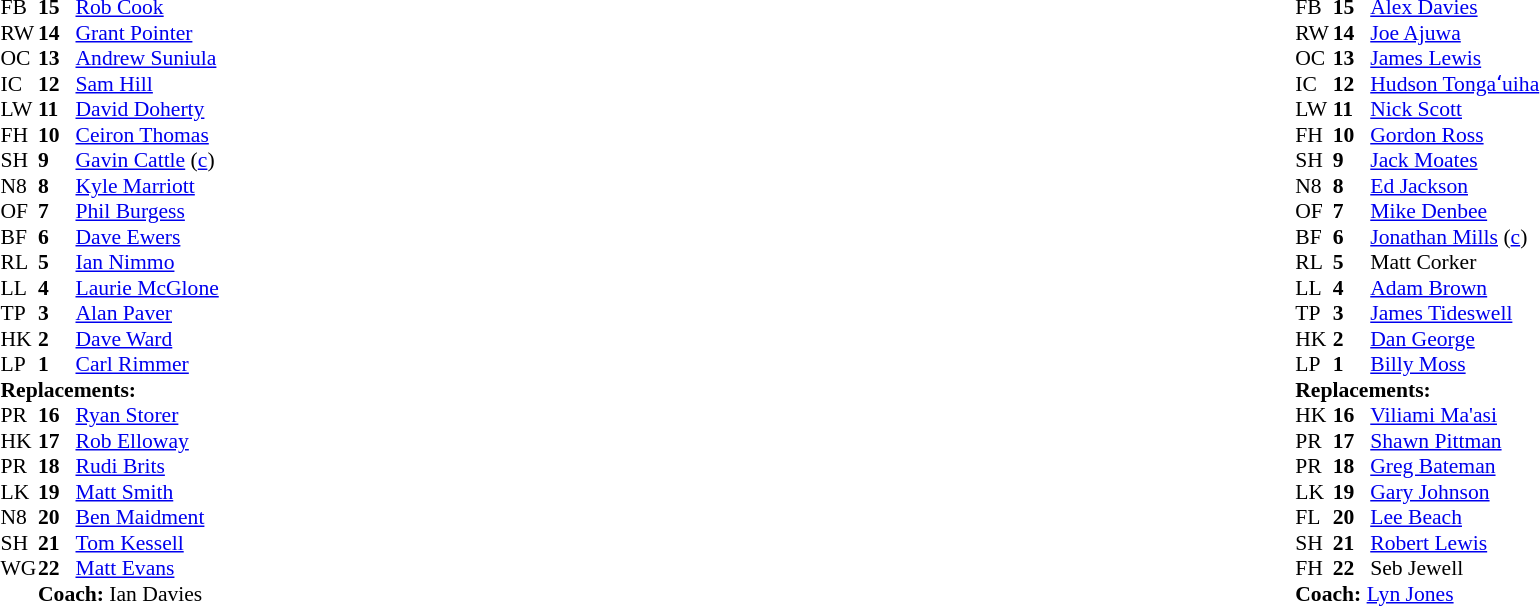<table width="100%">
<tr>
<td valign="top" width="50%"><br><table style="font-size: 90%" cellspacing="0" cellpadding="0">
<tr>
<th width="25"></th>
<th width="25"></th>
</tr>
<tr>
<td>FB</td>
<td><strong>15</strong></td>
<td> <a href='#'>Rob Cook</a></td>
</tr>
<tr>
<td>RW</td>
<td><strong>14</strong></td>
<td> <a href='#'>Grant Pointer</a></td>
</tr>
<tr>
<td>OC</td>
<td><strong>13</strong></td>
<td> <a href='#'>Andrew Suniula</a></td>
</tr>
<tr>
<td>IC</td>
<td><strong>12</strong></td>
<td> <a href='#'>Sam Hill</a></td>
</tr>
<tr>
<td>LW</td>
<td><strong>11</strong></td>
<td> <a href='#'>David Doherty</a></td>
</tr>
<tr>
<td>FH</td>
<td><strong>10</strong></td>
<td> <a href='#'>Ceiron Thomas</a></td>
</tr>
<tr>
<td>SH</td>
<td><strong>9</strong></td>
<td> <a href='#'>Gavin Cattle</a> (<a href='#'>c</a>)</td>
</tr>
<tr>
<td>N8</td>
<td><strong>8</strong></td>
<td> <a href='#'>Kyle Marriott</a></td>
</tr>
<tr>
<td>OF</td>
<td><strong>7</strong></td>
<td> <a href='#'>Phil Burgess</a></td>
</tr>
<tr>
<td>BF</td>
<td><strong>6</strong></td>
<td> <a href='#'>Dave Ewers</a></td>
</tr>
<tr>
<td>RL</td>
<td><strong>5</strong></td>
<td> <a href='#'>Ian Nimmo</a></td>
</tr>
<tr>
<td>LL</td>
<td><strong>4</strong></td>
<td> <a href='#'>Laurie McGlone</a></td>
</tr>
<tr>
<td>TP</td>
<td><strong>3</strong></td>
<td> <a href='#'>Alan Paver</a></td>
</tr>
<tr>
<td>HK</td>
<td><strong>2</strong></td>
<td> <a href='#'>Dave Ward</a></td>
</tr>
<tr>
<td>LP</td>
<td><strong>1</strong></td>
<td> <a href='#'>Carl Rimmer</a></td>
</tr>
<tr>
<td colspan=3><strong>Replacements:</strong></td>
</tr>
<tr>
<td>PR</td>
<td><strong>16</strong></td>
<td> <a href='#'>Ryan Storer</a></td>
</tr>
<tr>
<td>HK</td>
<td><strong>17</strong></td>
<td> <a href='#'>Rob Elloway</a></td>
</tr>
<tr>
<td>PR</td>
<td><strong>18</strong></td>
<td> <a href='#'>Rudi Brits</a></td>
</tr>
<tr>
<td>LK</td>
<td><strong>19</strong></td>
<td> <a href='#'>Matt Smith</a></td>
</tr>
<tr>
<td>N8</td>
<td><strong>20</strong></td>
<td> <a href='#'>Ben Maidment</a></td>
</tr>
<tr>
<td>SH</td>
<td><strong>21</strong></td>
<td> <a href='#'>Tom Kessell</a></td>
</tr>
<tr>
<td>WG</td>
<td><strong>22</strong></td>
<td> <a href='#'>Matt Evans</a></td>
</tr>
<tr>
<td></td>
<td colspan=3><strong>Coach:</strong>  Ian Davies</td>
</tr>
<tr>
<td colspan="4"></td>
</tr>
</table>
</td>
<td valign="top" width="50%"><br><table style="font-size: 90%" cellspacing="0" cellpadding="0"  align="center">
<tr>
<th width="25"></th>
<th width="25"></th>
</tr>
<tr>
<td>FB</td>
<td><strong>15</strong></td>
<td> <a href='#'>Alex Davies</a></td>
</tr>
<tr>
<td>RW</td>
<td><strong>14</strong></td>
<td> <a href='#'>Joe Ajuwa</a></td>
</tr>
<tr>
<td>OC</td>
<td><strong>13</strong></td>
<td> <a href='#'>James Lewis</a></td>
</tr>
<tr>
<td>IC</td>
<td><strong>12</strong></td>
<td> <a href='#'>Hudson Tongaʻuiha</a></td>
</tr>
<tr>
<td>LW</td>
<td><strong>11</strong></td>
<td> <a href='#'>Nick Scott</a></td>
</tr>
<tr>
<td>FH</td>
<td><strong>10</strong></td>
<td> <a href='#'>Gordon Ross</a></td>
</tr>
<tr>
<td>SH</td>
<td><strong>9</strong></td>
<td> <a href='#'>Jack Moates</a></td>
</tr>
<tr>
<td>N8</td>
<td><strong>8</strong></td>
<td> <a href='#'>Ed Jackson</a></td>
</tr>
<tr>
<td>OF</td>
<td><strong>7</strong></td>
<td> <a href='#'>Mike Denbee</a></td>
</tr>
<tr>
<td>BF</td>
<td><strong>6</strong></td>
<td> <a href='#'>Jonathan Mills</a> (<a href='#'>c</a>)</td>
</tr>
<tr>
<td>RL</td>
<td><strong>5</strong></td>
<td> Matt Corker</td>
</tr>
<tr>
<td>LL</td>
<td><strong>4</strong></td>
<td> <a href='#'>Adam Brown</a></td>
</tr>
<tr>
<td>TP</td>
<td><strong>3</strong></td>
<td> <a href='#'>James Tideswell</a></td>
</tr>
<tr>
<td>HK</td>
<td><strong>2</strong></td>
<td> <a href='#'>Dan George</a></td>
</tr>
<tr>
<td>LP</td>
<td><strong>1</strong></td>
<td> <a href='#'>Billy Moss</a></td>
</tr>
<tr>
<td colspan=3><strong>Replacements:</strong></td>
</tr>
<tr>
<td>HK</td>
<td><strong>16</strong></td>
<td> <a href='#'>Viliami Ma'asi</a></td>
</tr>
<tr>
<td>PR</td>
<td><strong>17</strong></td>
<td> <a href='#'>Shawn Pittman</a></td>
</tr>
<tr>
<td>PR</td>
<td><strong>18</strong></td>
<td> <a href='#'>Greg Bateman</a></td>
</tr>
<tr>
<td>LK</td>
<td><strong>19</strong></td>
<td> <a href='#'>Gary Johnson</a></td>
</tr>
<tr>
<td>FL</td>
<td><strong>20</strong></td>
<td> <a href='#'>Lee Beach</a></td>
</tr>
<tr>
<td>SH</td>
<td><strong>21</strong></td>
<td> <a href='#'>Robert Lewis</a></td>
</tr>
<tr>
<td>FH</td>
<td><strong>22</strong></td>
<td> Seb Jewell</td>
</tr>
<tr>
<td colspan=3><strong>Coach:</strong>  <a href='#'>Lyn Jones</a></td>
</tr>
<tr>
<td colspan="4"></td>
</tr>
</table>
</td>
</tr>
</table>
